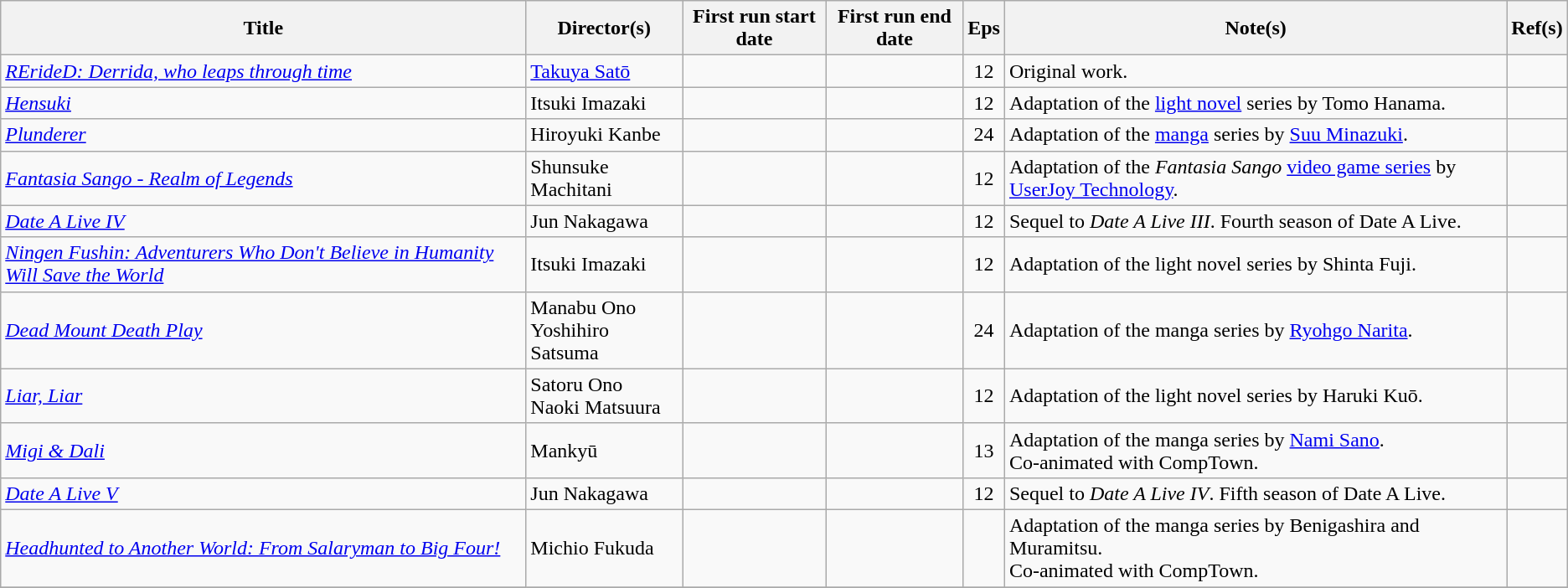<table class="wikitable sortable">
<tr>
<th scope="col">Title</th>
<th scope="col">Director(s)</th>
<th scope="col">First run start date</th>
<th scope="col">First run end date</th>
<th scope="col" class="unsortable">Eps</th>
<th scope="col" class="unsortable">Note(s)</th>
<th scope="col" class="unsortable">Ref(s)</th>
</tr>
<tr>
<td><em><a href='#'>RErideD: Derrida, who leaps through time</a></em></td>
<td><a href='#'>Takuya Satō</a></td>
<td></td>
<td></td>
<td style="text-align:center">12</td>
<td>Original work.</td>
<td style="text-align:center"></td>
</tr>
<tr>
<td><em><a href='#'>Hensuki</a></em></td>
<td>Itsuki Imazaki</td>
<td></td>
<td></td>
<td style="text-align:center">12</td>
<td>Adaptation of the <a href='#'>light novel</a> series by Tomo Hanama.</td>
<td style="text-align:center"></td>
</tr>
<tr>
<td><em><a href='#'>Plunderer</a></em></td>
<td>Hiroyuki Kanbe</td>
<td></td>
<td></td>
<td style="text-align:center">24</td>
<td>Adaptation of the <a href='#'>manga</a> series by <a href='#'>Suu Minazuki</a>.</td>
<td style="text-align:center"></td>
</tr>
<tr>
<td><em><a href='#'>Fantasia Sango - Realm of Legends</a></em></td>
<td>Shunsuke Machitani</td>
<td></td>
<td></td>
<td style="text-align:center">12</td>
<td>Adaptation of the <em>Fantasia Sango</em> <a href='#'>video game series</a> by <a href='#'>UserJoy Technology</a>.</td>
<td style="text-align:center"></td>
</tr>
<tr>
<td><em><a href='#'>Date A Live IV</a></em></td>
<td>Jun Nakagawa</td>
<td></td>
<td></td>
<td style="text-align:center">12</td>
<td>Sequel to <em>Date A Live III</em>. Fourth season of Date A Live.</td>
<td style="text-align:center"></td>
</tr>
<tr>
<td><em><a href='#'>Ningen Fushin: Adventurers Who Don't Believe in Humanity Will Save the World</a></em></td>
<td>Itsuki Imazaki</td>
<td></td>
<td></td>
<td style="text-align:center">12</td>
<td>Adaptation of the light novel series by Shinta Fuji.</td>
<td style="text-align:center"></td>
</tr>
<tr>
<td><em><a href='#'>Dead Mount Death Play</a></em></td>
<td>Manabu Ono<br>Yoshihiro Satsuma</td>
<td></td>
<td></td>
<td style="text-align:center">24</td>
<td>Adaptation of the manga series by <a href='#'>Ryohgo Narita</a>.</td>
<td style="text-align:center"></td>
</tr>
<tr>
<td><em><a href='#'>Liar, Liar</a></em></td>
<td>Satoru Ono<br>Naoki Matsuura</td>
<td></td>
<td></td>
<td style="text-align:center">12</td>
<td>Adaptation of the light novel series by Haruki Kuō.</td>
<td style="text-align:center"></td>
</tr>
<tr>
<td><em><a href='#'>Migi & Dali</a></em></td>
<td>Mankyū</td>
<td></td>
<td></td>
<td style="text-align:center">13</td>
<td>Adaptation of the manga series by <a href='#'>Nami Sano</a>.<br>Co-animated with CompTown.</td>
<td style="text-align:center"></td>
</tr>
<tr>
<td><em><a href='#'>Date A Live V</a></em></td>
<td>Jun Nakagawa</td>
<td></td>
<td></td>
<td style="text-align:center">12</td>
<td>Sequel to <em>Date A Live IV</em>. Fifth season of Date A Live.</td>
<td style="text-align:center"></td>
</tr>
<tr>
<td><em><a href='#'>Headhunted to Another World: From Salaryman to Big Four!</a></em></td>
<td>Michio Fukuda</td>
<td></td>
<td></td>
<td style="text-align:center"></td>
<td>Adaptation of the manga series by Benigashira and Muramitsu.<br>Co-animated with CompTown.</td>
<td style="text-align:center"></td>
</tr>
<tr>
</tr>
</table>
